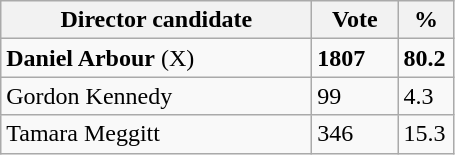<table class="wikitable">
<tr>
<th width="200px">Director candidate</th>
<th width="50px">Vote</th>
<th width="30px">%</th>
</tr>
<tr>
<td><strong>Daniel Arbour</strong> (X) </td>
<td><strong>1807</strong></td>
<td><strong>80.2</strong></td>
</tr>
<tr>
<td>Gordon Kennedy</td>
<td>99</td>
<td>4.3</td>
</tr>
<tr>
<td>Tamara Meggitt</td>
<td>346</td>
<td>15.3</td>
</tr>
</table>
